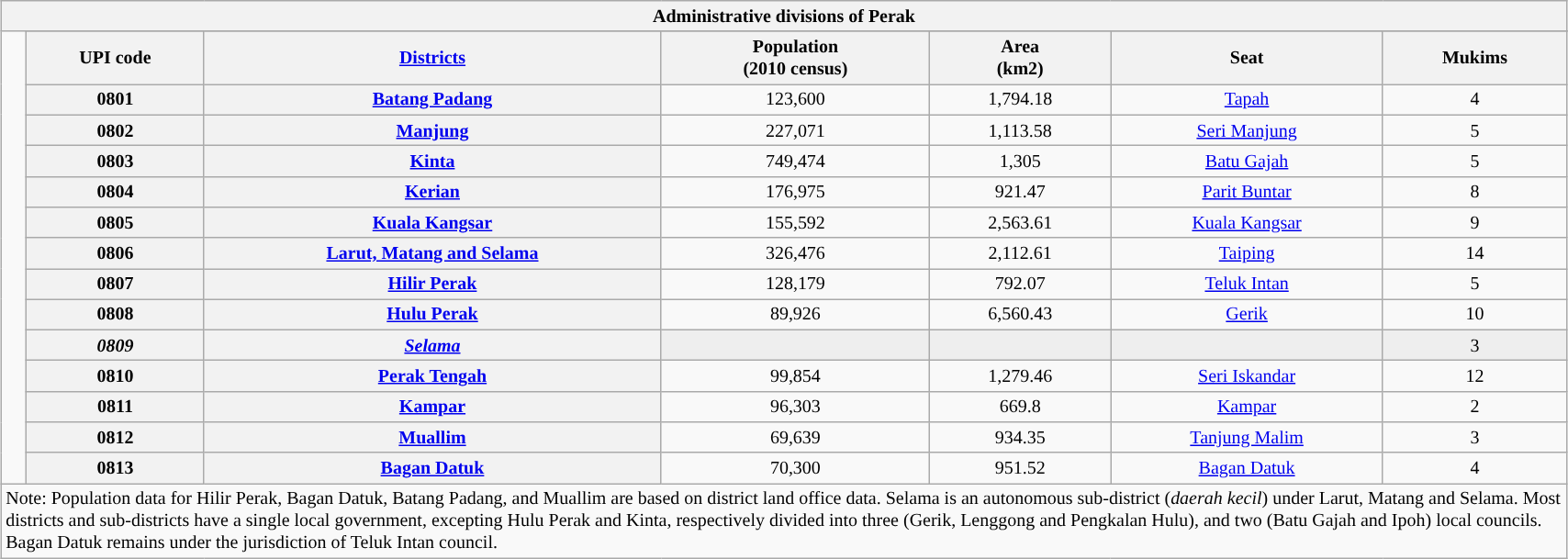<table class="wikitable" style="margin:1em auto 1em auto; width:90%; font-size:smaller; text-align:center">
<tr>
<th colspan=7><strong>Administrative divisions of Perak</strong></th>
</tr>
<tr>
<td rowspan=15 style="font-size:larger"></td>
</tr>
<tr>
<th>UPI code</th>
<th><a href='#'>Districts</a></th>
<th>Population<br>(2010 census)</th>
<th>Area<br>(km2)</th>
<th>Seat</th>
<th>Mukims</th>
</tr>
<tr>
<th>0801</th>
<th><a href='#'>Batang Padang</a></th>
<td>123,600</td>
<td>1,794.18</td>
<td><a href='#'>Tapah</a></td>
<td>4</td>
</tr>
<tr>
<th>0802</th>
<th><a href='#'>Manjung</a></th>
<td>227,071</td>
<td>1,113.58</td>
<td><a href='#'>Seri Manjung</a></td>
<td>5</td>
</tr>
<tr>
<th>0803</th>
<th><a href='#'>Kinta</a></th>
<td>749,474</td>
<td>1,305</td>
<td><a href='#'>Batu Gajah</a></td>
<td>5</td>
</tr>
<tr>
<th>0804</th>
<th><a href='#'>Kerian</a></th>
<td>176,975</td>
<td>921.47</td>
<td><a href='#'>Parit Buntar</a></td>
<td>8</td>
</tr>
<tr>
<th>0805</th>
<th><a href='#'>Kuala Kangsar</a></th>
<td>155,592</td>
<td>2,563.61</td>
<td><a href='#'>Kuala Kangsar</a></td>
<td>9</td>
</tr>
<tr>
<th>0806</th>
<th><a href='#'>Larut, Matang and Selama</a></th>
<td>326,476</td>
<td>2,112.61</td>
<td><a href='#'>Taiping</a></td>
<td>14</td>
</tr>
<tr>
<th>0807</th>
<th><a href='#'>Hilir Perak</a></th>
<td>128,179</td>
<td>792.07</td>
<td><a href='#'>Teluk Intan</a></td>
<td>5</td>
</tr>
<tr>
<th>0808</th>
<th><a href='#'>Hulu Perak</a></th>
<td>89,926</td>
<td>6,560.43</td>
<td><a href='#'>Gerik</a></td>
<td>10</td>
</tr>
<tr style="background:#EEEEEE;">
<th><em>0809</em></th>
<th><em><a href='#'>Selama</a></em></th>
<td></td>
<td></td>
<td></td>
<td>3</td>
</tr>
<tr>
<th>0810</th>
<th><a href='#'>Perak Tengah</a></th>
<td>99,854</td>
<td>1,279.46</td>
<td><a href='#'>Seri Iskandar</a></td>
<td>12</td>
</tr>
<tr>
<th>0811</th>
<th><a href='#'>Kampar</a></th>
<td>96,303</td>
<td>669.8</td>
<td><a href='#'>Kampar</a></td>
<td>2</td>
</tr>
<tr>
<th>0812</th>
<th><a href='#'>Muallim</a></th>
<td>69,639</td>
<td>934.35</td>
<td><a href='#'>Tanjung Malim</a></td>
<td>3</td>
</tr>
<tr>
<th>0813</th>
<th><a href='#'>Bagan Datuk</a></th>
<td>70,300</td>
<td>951.52</td>
<td><a href='#'>Bagan Datuk</a></td>
<td>4</td>
</tr>
<tr>
<td colspan=7 style="text-align:left">Note: Population data for Hilir Perak, Bagan Datuk, Batang Padang, and Muallim are based on district land office data. Selama is an autonomous sub-district (<em>daerah kecil</em>) under Larut, Matang and Selama. Most districts and sub-districts have a single local government, excepting Hulu Perak and Kinta, respectively divided into three (Gerik, Lenggong and Pengkalan Hulu), and two (Batu Gajah and Ipoh) local councils. Bagan Datuk remains under the jurisdiction of Teluk Intan council.</td>
</tr>
</table>
